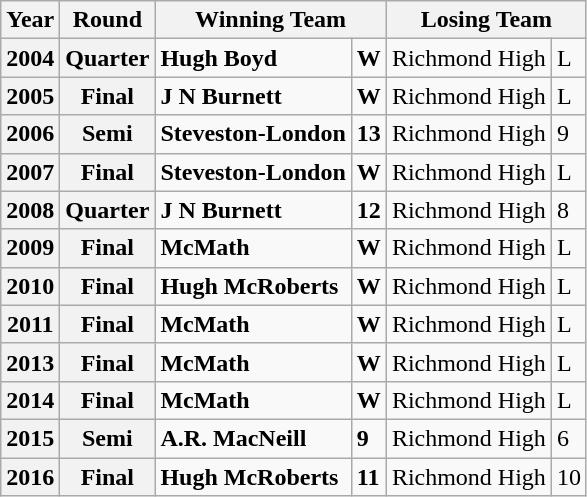<table class="wikitable">
<tr>
<th>Year</th>
<th>Round</th>
<th colspan="2">Winning Team</th>
<th colspan="2">Losing Team</th>
</tr>
<tr>
<th>2004</th>
<th><strong>Quarter</strong></th>
<td><strong>Hugh Boyd</strong></td>
<td><strong>W</strong></td>
<td>Richmond High</td>
<td>L</td>
</tr>
<tr>
<th>2005</th>
<th>Final</th>
<td><strong>J N Burnett</strong></td>
<td><strong>W</strong></td>
<td>Richmond High</td>
<td>L</td>
</tr>
<tr>
<th>2006</th>
<th>Semi</th>
<td><strong>Steveston-London</strong></td>
<td><strong>13</strong></td>
<td>Richmond High</td>
<td>9</td>
</tr>
<tr>
<th>2007</th>
<th>Final</th>
<td><strong>Steveston-London</strong></td>
<td><strong>W</strong></td>
<td>Richmond High</td>
<td>L</td>
</tr>
<tr>
<th>2008</th>
<th>Quarter</th>
<td><strong>J N Burnett</strong></td>
<td><strong>12</strong></td>
<td>Richmond High</td>
<td>8</td>
</tr>
<tr>
<th>2009</th>
<th><strong>Final</strong></th>
<td><strong>McMath</strong></td>
<td><strong>W</strong></td>
<td>Richmond High</td>
<td>L</td>
</tr>
<tr>
<th>2010</th>
<th><strong>Final</strong></th>
<td><strong>Hugh McRoberts</strong></td>
<td><strong>W</strong></td>
<td>Richmond High</td>
<td>L</td>
</tr>
<tr>
<th>2011</th>
<th><strong>Final</strong></th>
<td><strong>McMath</strong></td>
<td><strong>W</strong></td>
<td>Richmond High</td>
<td>L</td>
</tr>
<tr>
<th>2013</th>
<th><strong>Final</strong></th>
<td><strong>McMath</strong></td>
<td><strong>W</strong></td>
<td>Richmond High</td>
<td>L</td>
</tr>
<tr>
<th>2014</th>
<th><strong>Final</strong></th>
<td><strong>McMath</strong></td>
<td><strong>W</strong></td>
<td>Richmond High</td>
<td>L</td>
</tr>
<tr>
<th>2015</th>
<th>Semi</th>
<td><strong>A.R. MacNeill</strong></td>
<td><strong>9</strong></td>
<td>Richmond High</td>
<td>6</td>
</tr>
<tr>
<th>2016</th>
<th><strong>Final</strong></th>
<td><strong>Hugh McRoberts</strong></td>
<td><strong>11</strong></td>
<td>Richmond High</td>
<td>10</td>
</tr>
</table>
